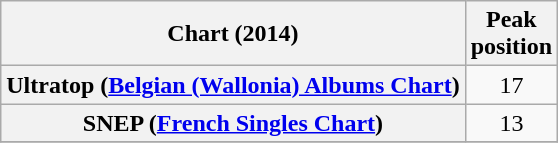<table class="wikitable sortable plainrowheaders">
<tr>
<th>Chart (2014)</th>
<th>Peak<br>position</th>
</tr>
<tr>
<th scope="row">Ultratop (<a href='#'>Belgian (Wallonia) Albums Chart</a>)</th>
<td style="text-align:center;">17</td>
</tr>
<tr>
<th scope="row">SNEP (<a href='#'>French Singles Chart</a>)</th>
<td style="text-align:center;">13</td>
</tr>
<tr>
</tr>
</table>
